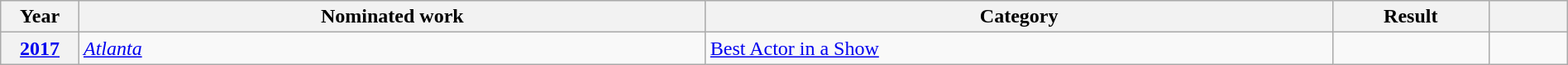<table class="wikitable plainrowheaders" style="width:100%;">
<tr>
<th scope="col" style="width:5%;">Year</th>
<th scope="col" style="width:40%;">Nominated work</th>
<th scope="col" style="width:40%;">Category</th>
<th scope="col" style="width:10%;">Result</th>
<th scope="col" style="width:5%;"></th>
</tr>
<tr>
<th scope="row" style="text-align:center;"><a href='#'>2017</a></th>
<td><em><a href='#'>Atlanta</a></em></td>
<td><a href='#'>Best Actor in a Show</a></td>
<td></td>
<td style="text-align:center;"></td>
</tr>
</table>
